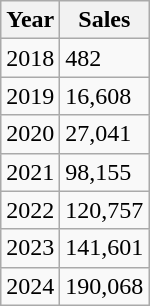<table class="wikitable">
<tr>
<th>Year</th>
<th>Sales</th>
</tr>
<tr>
<td>2018</td>
<td>482</td>
</tr>
<tr>
<td>2019</td>
<td>16,608</td>
</tr>
<tr>
<td>2020</td>
<td>27,041</td>
</tr>
<tr>
<td>2021</td>
<td>98,155</td>
</tr>
<tr>
<td>2022</td>
<td>120,757</td>
</tr>
<tr>
<td>2023</td>
<td>141,601</td>
</tr>
<tr>
<td>2024</td>
<td>190,068</td>
</tr>
</table>
